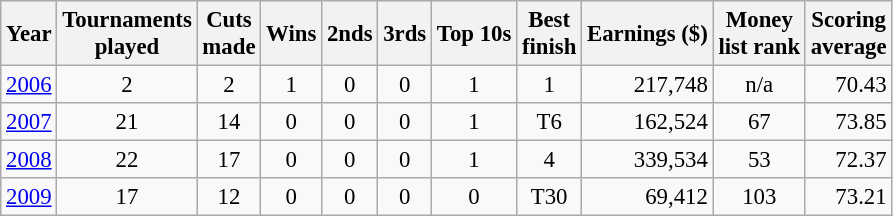<table class="wikitable" style="font-size:95%;">
<tr>
<th>Year</th>
<th>Tournaments<br>played</th>
<th>Cuts<br>made</th>
<th>Wins</th>
<th>2nds</th>
<th>3rds</th>
<th>Top 10s</th>
<th>Best<br>finish</th>
<th>Earnings ($)</th>
<th>Money<br>list rank</th>
<th>Scoring<br>average</th>
</tr>
<tr>
<td align="center"><a href='#'>2006</a></td>
<td align="center">2</td>
<td align="center">2</td>
<td align="center">1</td>
<td align="center">0</td>
<td align="center">0</td>
<td align="center">1</td>
<td align="center">1</td>
<td align="right">217,748</td>
<td align="center">n/a</td>
<td align="right">70.43</td>
</tr>
<tr>
<td align="center"><a href='#'>2007</a></td>
<td align="center">21</td>
<td align="center">14</td>
<td align="center">0</td>
<td align="center">0</td>
<td align="center">0</td>
<td align="center">1</td>
<td align="center">T6</td>
<td align="right">162,524</td>
<td align="center">67</td>
<td align="right">73.85</td>
</tr>
<tr>
<td align="center"><a href='#'>2008</a></td>
<td align="center">22</td>
<td align="center">17</td>
<td align="center">0</td>
<td align="center">0</td>
<td align="center">0</td>
<td align="center">1</td>
<td align="center">4</td>
<td align="right">339,534</td>
<td align="center">53</td>
<td align="right">72.37</td>
</tr>
<tr>
<td align="center"><a href='#'>2009</a></td>
<td align="center">17</td>
<td align="center">12</td>
<td align="center">0</td>
<td align="center">0</td>
<td align="center">0</td>
<td align="center">0</td>
<td align="center">T30</td>
<td align="right">69,412</td>
<td align="center">103</td>
<td align="right">73.21</td>
</tr>
</table>
